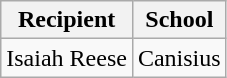<table class="wikitable" border="1">
<tr>
<th>Recipient</th>
<th>School</th>
</tr>
<tr>
<td>Isaiah Reese</td>
<td>Canisius</td>
</tr>
</table>
